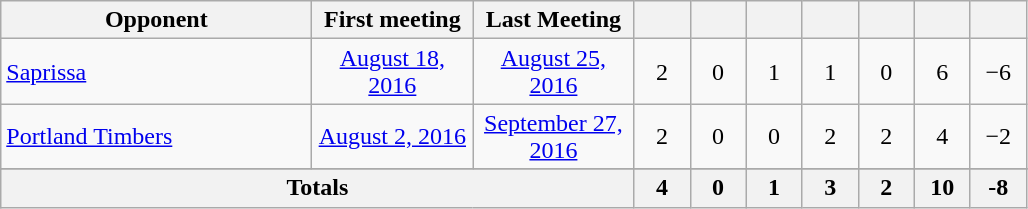<table class="wikitable">
<tr>
<th width="200">Opponent</th>
<th width="100">First meeting</th>
<th width="100">Last Meeting</th>
<th width="30"></th>
<th width="30"></th>
<th width="30"></th>
<th width="30"></th>
<th width="30"></th>
<th width="30"></th>
<th width="30"></th>
</tr>
<tr align="center">
<td align="left"> <a href='#'>Saprissa</a></td>
<td><a href='#'>August 18, 2016</a></td>
<td><a href='#'>August 25, 2016</a></td>
<td>2</td>
<td>0</td>
<td>1</td>
<td>1</td>
<td>0</td>
<td>6</td>
<td>−6</td>
</tr>
<tr align="center">
<td align="left"> <a href='#'>Portland Timbers</a></td>
<td><a href='#'>August 2, 2016</a></td>
<td><a href='#'>September 27, 2016</a></td>
<td>2</td>
<td>0</td>
<td>0</td>
<td>2</td>
<td>2</td>
<td>4</td>
<td>−2</td>
</tr>
<tr>
</tr>
<tr align="center">
</tr>
<tr>
<th colspan="3">Totals</th>
<th>4</th>
<th>0</th>
<th>1</th>
<th>3</th>
<th>2</th>
<th>10</th>
<th>-8</th>
</tr>
</table>
